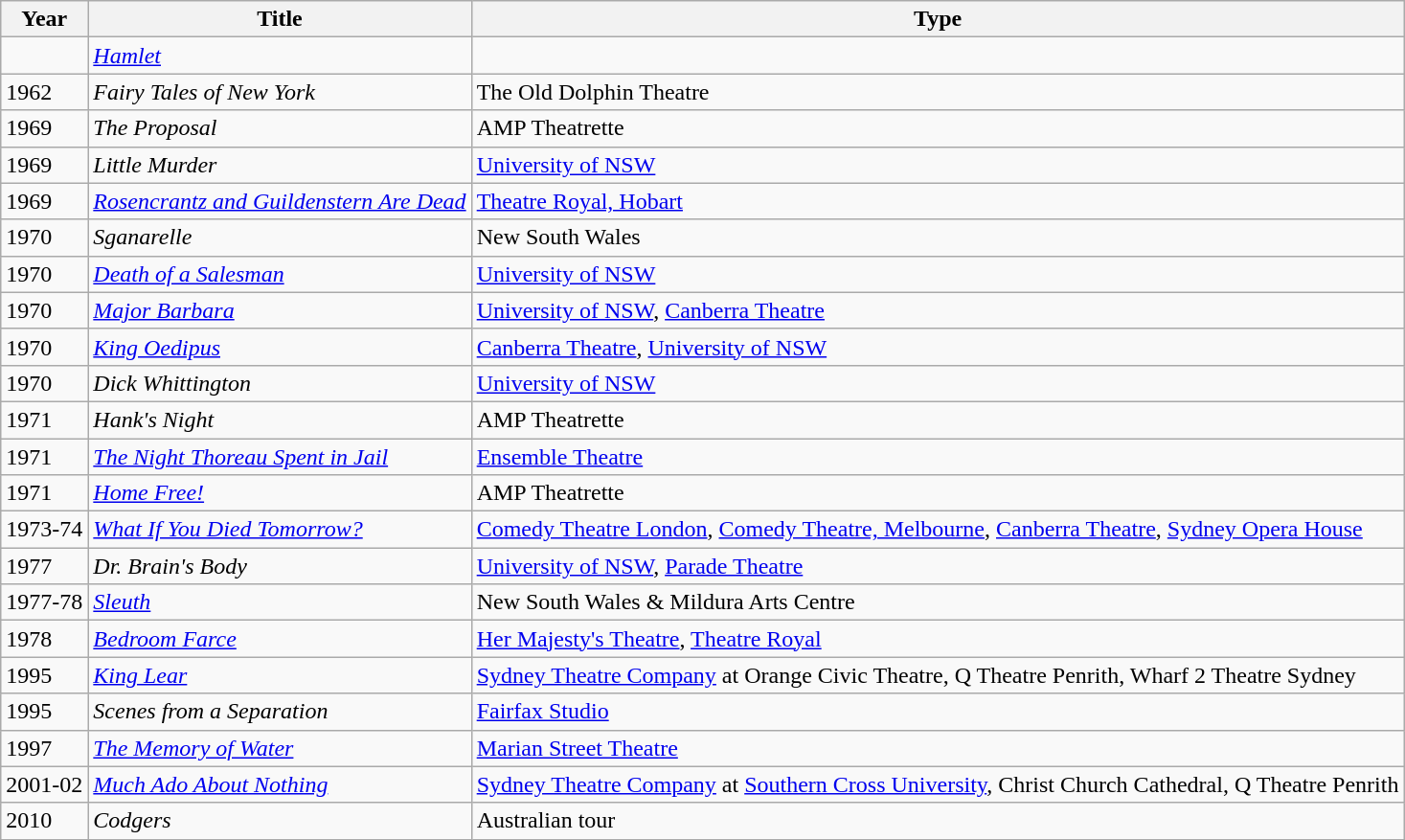<table class="wikitable">
<tr>
<th>Year</th>
<th>Title</th>
<th>Type</th>
</tr>
<tr>
<td></td>
<td><em><a href='#'>Hamlet</a></em></td>
<td></td>
</tr>
<tr>
<td>1962</td>
<td><em>Fairy Tales of New York</em></td>
<td>The Old Dolphin Theatre</td>
</tr>
<tr>
<td>1969</td>
<td><em>The Proposal</em></td>
<td>AMP Theatrette</td>
</tr>
<tr>
<td>1969</td>
<td><em>Little Murder</em></td>
<td><a href='#'>University of NSW</a></td>
</tr>
<tr>
<td>1969</td>
<td><em><a href='#'>Rosencrantz and Guildenstern Are Dead</a></em></td>
<td><a href='#'>Theatre Royal, Hobart</a></td>
</tr>
<tr>
<td>1970</td>
<td><em>Sganarelle</em></td>
<td>New South Wales</td>
</tr>
<tr>
<td>1970</td>
<td><em><a href='#'>Death of a Salesman</a></em></td>
<td><a href='#'>University of NSW</a></td>
</tr>
<tr>
<td>1970</td>
<td><em><a href='#'>Major Barbara</a></em></td>
<td><a href='#'>University of NSW</a>, <a href='#'>Canberra Theatre</a></td>
</tr>
<tr>
<td>1970</td>
<td><em><a href='#'>King Oedipus</a></em></td>
<td><a href='#'>Canberra Theatre</a>, <a href='#'>University of NSW</a></td>
</tr>
<tr>
<td>1970</td>
<td><em>Dick Whittington</em></td>
<td><a href='#'>University of NSW</a></td>
</tr>
<tr>
<td>1971</td>
<td><em>Hank's Night</em></td>
<td>AMP Theatrette</td>
</tr>
<tr>
<td>1971</td>
<td><em><a href='#'>The Night Thoreau Spent in Jail</a></em></td>
<td><a href='#'>Ensemble Theatre</a></td>
</tr>
<tr>
<td>1971</td>
<td><em><a href='#'>Home Free!</a></em></td>
<td>AMP Theatrette</td>
</tr>
<tr>
<td>1973-74</td>
<td><em><a href='#'>What If You Died Tomorrow?</a></em></td>
<td><a href='#'>Comedy Theatre London</a>, <a href='#'>Comedy Theatre, Melbourne</a>, <a href='#'>Canberra Theatre</a>, <a href='#'>Sydney Opera House</a></td>
</tr>
<tr>
<td>1977</td>
<td><em>Dr. Brain's Body</em></td>
<td><a href='#'>University of NSW</a>, <a href='#'>Parade Theatre</a></td>
</tr>
<tr>
<td>1977-78</td>
<td><em><a href='#'>Sleuth</a></em></td>
<td>New South Wales & Mildura Arts Centre</td>
</tr>
<tr>
<td>1978</td>
<td><em><a href='#'>Bedroom Farce</a></em></td>
<td><a href='#'>Her Majesty's Theatre</a>, <a href='#'>Theatre Royal</a></td>
</tr>
<tr>
<td>1995</td>
<td><em><a href='#'>King Lear</a></em></td>
<td><a href='#'>Sydney Theatre Company</a> at Orange Civic Theatre, Q Theatre Penrith, Wharf 2 Theatre Sydney</td>
</tr>
<tr>
<td>1995</td>
<td><em>Scenes from a Separation</em></td>
<td><a href='#'>Fairfax Studio</a></td>
</tr>
<tr>
<td>1997</td>
<td><em><a href='#'>The Memory of Water</a></em></td>
<td><a href='#'>Marian Street Theatre</a></td>
</tr>
<tr>
<td>2001-02</td>
<td><em><a href='#'>Much Ado About Nothing</a></em></td>
<td><a href='#'>Sydney Theatre Company</a> at <a href='#'>Southern Cross University</a>, Christ Church Cathedral, Q Theatre Penrith</td>
</tr>
<tr>
<td>2010</td>
<td><em>Codgers</em></td>
<td>Australian tour</td>
</tr>
</table>
